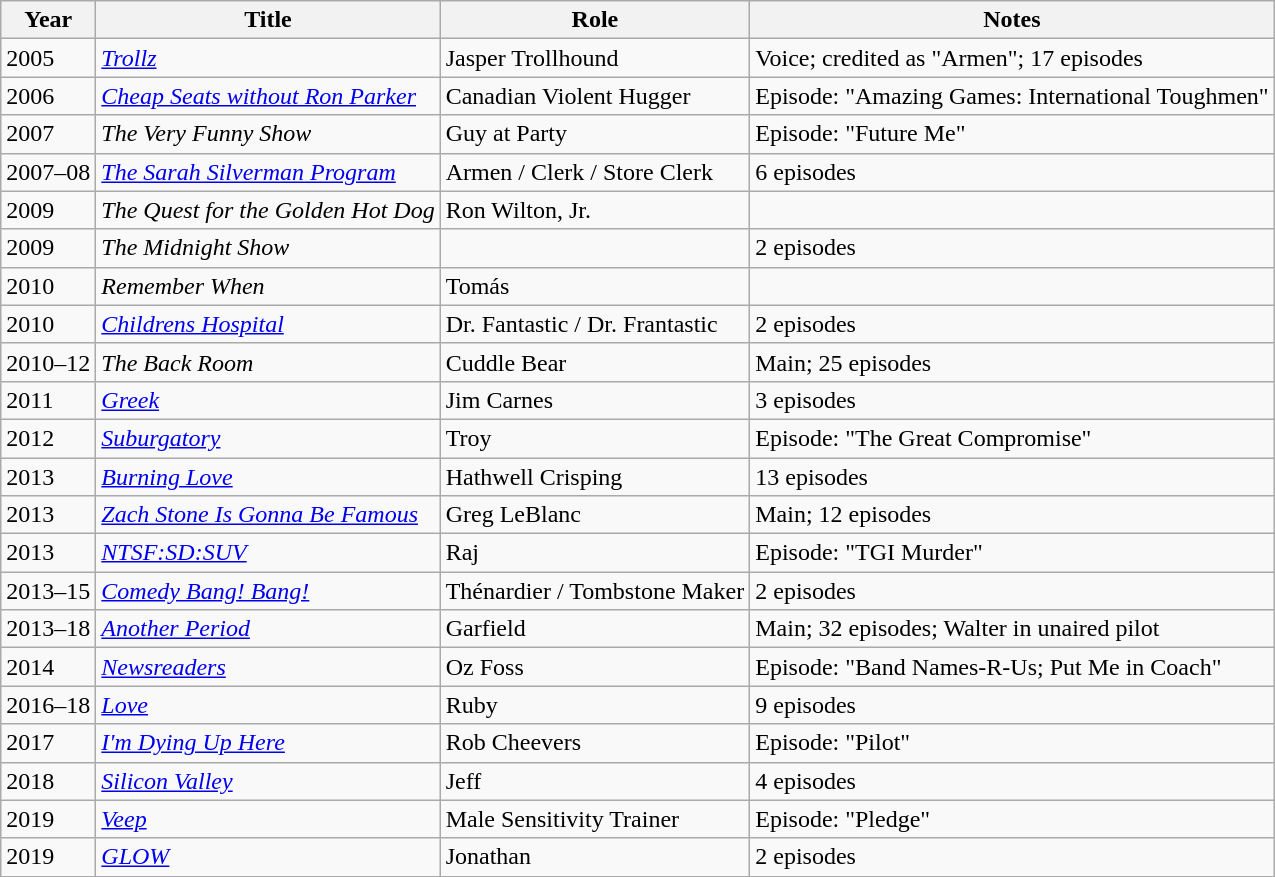<table class="wikitable">
<tr>
<th>Year</th>
<th>Title</th>
<th>Role</th>
<th>Notes</th>
</tr>
<tr>
<td>2005</td>
<td><em><a href='#'>Trollz</a></em></td>
<td>Jasper Trollhound</td>
<td>Voice; credited as "Armen"; 17 episodes</td>
</tr>
<tr>
<td>2006</td>
<td><em><a href='#'>Cheap Seats without Ron Parker</a></em></td>
<td>Canadian Violent Hugger</td>
<td>Episode: "Amazing Games: International Toughmen"</td>
</tr>
<tr>
<td>2007</td>
<td><em>The Very Funny Show</em></td>
<td>Guy at Party</td>
<td>Episode: "Future Me"</td>
</tr>
<tr>
<td>2007–08</td>
<td><em><a href='#'>The Sarah Silverman Program</a></em></td>
<td>Armen / Clerk / Store Clerk</td>
<td>6 episodes</td>
</tr>
<tr>
<td>2009</td>
<td><em>The Quest for the Golden Hot Dog</em></td>
<td>Ron Wilton, Jr.</td>
<td></td>
</tr>
<tr>
<td>2009</td>
<td><em>The Midnight Show</em></td>
<td></td>
<td>2 episodes</td>
</tr>
<tr>
<td>2010</td>
<td><em>Remember When</em></td>
<td>Tomás</td>
<td></td>
</tr>
<tr>
<td>2010</td>
<td><em><a href='#'>Childrens Hospital</a></em></td>
<td>Dr. Fantastic / Dr. Frantastic</td>
<td>2 episodes</td>
</tr>
<tr>
<td>2010–12</td>
<td><em>The Back Room</em></td>
<td>Cuddle Bear</td>
<td>Main; 25 episodes</td>
</tr>
<tr>
<td>2011</td>
<td><em><a href='#'>Greek</a></em></td>
<td>Jim Carnes</td>
<td>3 episodes</td>
</tr>
<tr>
<td>2012</td>
<td><em><a href='#'>Suburgatory</a></em></td>
<td>Troy</td>
<td>Episode: "The Great Compromise"</td>
</tr>
<tr>
<td>2013</td>
<td><em><a href='#'>Burning Love</a></em></td>
<td>Hathwell Crisping</td>
<td>13 episodes</td>
</tr>
<tr>
<td>2013</td>
<td><em><a href='#'>Zach Stone Is Gonna Be Famous</a></em></td>
<td>Greg LeBlanc</td>
<td>Main; 12 episodes</td>
</tr>
<tr>
<td>2013</td>
<td><em><a href='#'>NTSF:SD:SUV</a></em></td>
<td>Raj</td>
<td>Episode: "TGI Murder"</td>
</tr>
<tr>
<td>2013–15</td>
<td><em><a href='#'>Comedy Bang! Bang!</a></em></td>
<td>Thénardier / Tombstone Maker</td>
<td>2 episodes</td>
</tr>
<tr>
<td>2013–18</td>
<td><em><a href='#'>Another Period</a></em></td>
<td>Garfield</td>
<td>Main; 32 episodes; Walter in unaired pilot</td>
</tr>
<tr>
<td>2014</td>
<td><em><a href='#'>Newsreaders</a></em></td>
<td>Oz Foss</td>
<td>Episode: "Band Names-R-Us; Put Me in Coach"</td>
</tr>
<tr>
<td>2016–18</td>
<td><em><a href='#'>Love</a></em></td>
<td>Ruby</td>
<td>9 episodes</td>
</tr>
<tr>
<td>2017</td>
<td><em><a href='#'>I'm Dying Up Here</a></em></td>
<td>Rob Cheevers</td>
<td>Episode: "Pilot"</td>
</tr>
<tr>
<td>2018</td>
<td><em><a href='#'>Silicon Valley</a></em></td>
<td>Jeff</td>
<td>4 episodes</td>
</tr>
<tr>
<td>2019</td>
<td><em><a href='#'>Veep</a></em></td>
<td>Male Sensitivity Trainer</td>
<td>Episode: "Pledge"</td>
</tr>
<tr>
<td>2019</td>
<td><em><a href='#'>GLOW</a></em></td>
<td>Jonathan</td>
<td>2 episodes</td>
</tr>
</table>
